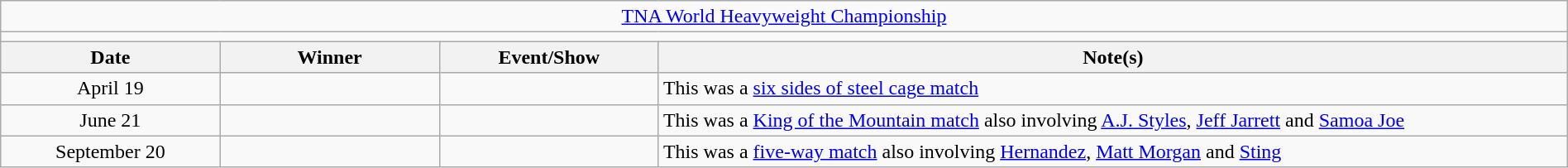<table class="wikitable" style="text-align:center; width:100%;">
<tr>
<td colspan="5"><a href='#'>TNA World Heavyweight Championship</a></td>
</tr>
<tr>
<td colspan="5"><strong></strong></td>
</tr>
<tr>
<th width="14%">Date</th>
<th width="14%">Winner</th>
<th width="14%">Event/Show</th>
<th width="58%">Note(s)</th>
</tr>
<tr>
<td>April 19</td>
<td></td>
<td></td>
<td align="left">This was a <a href='#'>six sides of steel cage match</a></td>
</tr>
<tr>
<td>June 21</td>
<td></td>
<td></td>
<td align="left">This was a <a href='#'>King of the Mountain match</a> also involving <a href='#'>A.J. Styles</a>, <a href='#'>Jeff Jarrett</a> and <a href='#'>Samoa Joe</a></td>
</tr>
<tr>
<td>September 20</td>
<td></td>
<td></td>
<td align="left">This was a <a href='#'>five-way match</a> also involving <a href='#'>Hernandez</a>, <a href='#'>Matt Morgan</a> and <a href='#'>Sting</a></td>
</tr>
</table>
